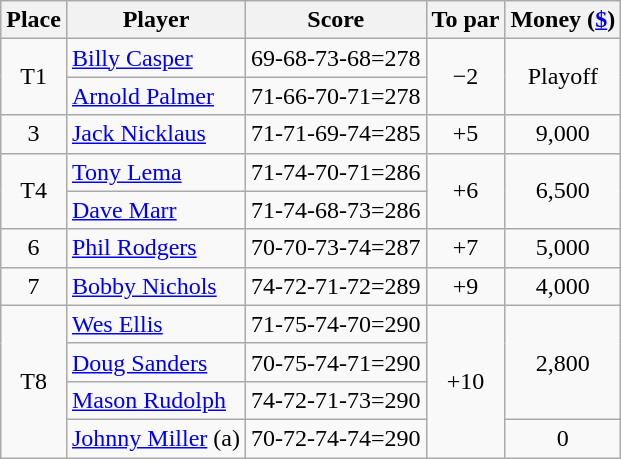<table class=wikitable>
<tr>
<th>Place</th>
<th>Player</th>
<th>Score</th>
<th>To par</th>
<th>Money (<a href='#'>$</a>)</th>
</tr>
<tr>
<td align=center rowspan=2>T1</td>
<td> <a href='#'>Billy Casper</a></td>
<td>69-68-73-68=278</td>
<td rowspan=2 align=center>−2</td>
<td rowspan=2 align=center>Playoff</td>
</tr>
<tr>
<td> <a href='#'>Arnold Palmer</a></td>
<td>71-66-70-71=278</td>
</tr>
<tr>
<td align=center>3</td>
<td> <a href='#'>Jack Nicklaus</a></td>
<td>71-71-69-74=285</td>
<td align=center>+5</td>
<td align=center>9,000</td>
</tr>
<tr>
<td rowspan=2 align=center>T4</td>
<td> <a href='#'>Tony Lema</a></td>
<td>71-74-70-71=286</td>
<td rowspan=2 align=center>+6</td>
<td rowspan=2 align=center>6,500</td>
</tr>
<tr>
<td> <a href='#'>Dave Marr</a></td>
<td>71-74-68-73=286</td>
</tr>
<tr>
<td align=center>6</td>
<td> <a href='#'>Phil Rodgers</a></td>
<td>70-70-73-74=287</td>
<td align=center>+7</td>
<td align=center>5,000</td>
</tr>
<tr>
<td align=center>7</td>
<td> <a href='#'>Bobby Nichols</a></td>
<td>74-72-71-72=289</td>
<td align=center>+9</td>
<td align=center>4,000</td>
</tr>
<tr>
<td rowspan=4 align=center>T8</td>
<td> <a href='#'>Wes Ellis</a></td>
<td>71-75-74-70=290</td>
<td rowspan=4 align=center>+10</td>
<td rowspan=3 align=center>2,800</td>
</tr>
<tr>
<td> <a href='#'>Doug Sanders</a></td>
<td>70-75-74-71=290</td>
</tr>
<tr>
<td> <a href='#'>Mason Rudolph</a></td>
<td>74-72-71-73=290</td>
</tr>
<tr>
<td> <a href='#'>Johnny Miller</a> (a)</td>
<td>70-72-74-74=290</td>
<td align=center>0</td>
</tr>
</table>
